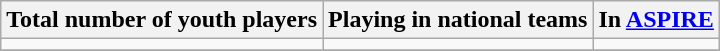<table class="wikitable">
<tr>
<th>Total number of youth players</th>
<th>Playing in national teams</th>
<th>In <a href='#'>ASPIRE</a></th>
</tr>
<tr>
<td></td>
<td></td>
<td></td>
</tr>
<tr>
</tr>
</table>
